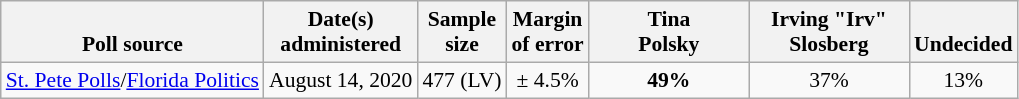<table class="wikitable" style="font-size:90%;text-align:center;">
<tr valign=bottom>
<th>Poll source</th>
<th>Date(s)<br>administered</th>
<th>Sample<br>size</th>
<th>Margin<br>of error</th>
<th style="width:100px;">Tina<br>Polsky</th>
<th style="width:100px;">Irving "Irv"<br>Slosberg</th>
<th>Undecided</th>
</tr>
<tr>
<td style="text-align:left;"><a href='#'>St. Pete Polls</a>/<a href='#'>Florida Politics</a></td>
<td>August 14, 2020</td>
<td>477 (LV)</td>
<td>± 4.5%</td>
<td><strong>49%</strong></td>
<td>37%</td>
<td>13%</td>
</tr>
</table>
